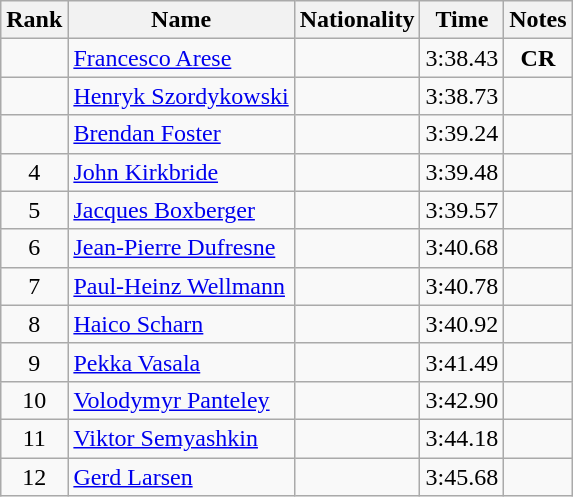<table class="wikitable sortable" style="text-align:center">
<tr>
<th>Rank</th>
<th>Name</th>
<th>Nationality</th>
<th>Time</th>
<th>Notes</th>
</tr>
<tr>
<td></td>
<td align=left><a href='#'>Francesco Arese</a></td>
<td align=left></td>
<td>3:38.43</td>
<td><strong>CR</strong></td>
</tr>
<tr>
<td></td>
<td align=left><a href='#'>Henryk Szordykowski</a></td>
<td align=left></td>
<td>3:38.73</td>
<td></td>
</tr>
<tr>
<td></td>
<td align=left><a href='#'>Brendan Foster</a></td>
<td align=left></td>
<td>3:39.24</td>
<td></td>
</tr>
<tr>
<td>4</td>
<td align=left><a href='#'>John Kirkbride</a></td>
<td align=left></td>
<td>3:39.48</td>
<td></td>
</tr>
<tr>
<td>5</td>
<td align=left><a href='#'>Jacques Boxberger</a></td>
<td align=left></td>
<td>3:39.57</td>
<td></td>
</tr>
<tr>
<td>6</td>
<td align=left><a href='#'>Jean-Pierre Dufresne</a></td>
<td align=left></td>
<td>3:40.68</td>
<td></td>
</tr>
<tr>
<td>7</td>
<td align=left><a href='#'>Paul-Heinz Wellmann</a></td>
<td align=left></td>
<td>3:40.78</td>
<td></td>
</tr>
<tr>
<td>8</td>
<td align=left><a href='#'>Haico Scharn</a></td>
<td align=left></td>
<td>3:40.92</td>
<td></td>
</tr>
<tr>
<td>9</td>
<td align=left><a href='#'>Pekka Vasala</a></td>
<td align=left></td>
<td>3:41.49</td>
<td></td>
</tr>
<tr>
<td>10</td>
<td align=left><a href='#'>Volodymyr Panteley</a></td>
<td align=left></td>
<td>3:42.90</td>
<td></td>
</tr>
<tr>
<td>11</td>
<td align=left><a href='#'>Viktor Semyashkin</a></td>
<td align=left></td>
<td>3:44.18</td>
<td></td>
</tr>
<tr>
<td>12</td>
<td align=left><a href='#'>Gerd Larsen</a></td>
<td align=left></td>
<td>3:45.68</td>
<td></td>
</tr>
</table>
